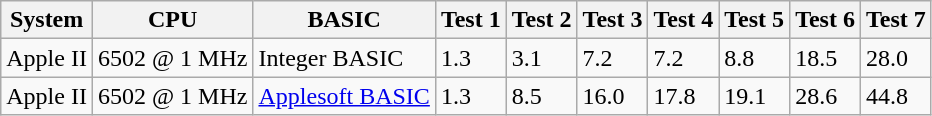<table class="wikitable">
<tr>
<th>System</th>
<th>CPU</th>
<th>BASIC</th>
<th>Test 1</th>
<th>Test 2</th>
<th>Test 3</th>
<th>Test 4</th>
<th>Test 5</th>
<th>Test 6</th>
<th>Test 7</th>
</tr>
<tr>
<td>Apple II</td>
<td>6502 @ 1 MHz</td>
<td>Integer BASIC</td>
<td>1.3</td>
<td>3.1</td>
<td>7.2</td>
<td>7.2</td>
<td>8.8</td>
<td>18.5</td>
<td>28.0</td>
</tr>
<tr>
<td>Apple II</td>
<td>6502 @ 1 MHz</td>
<td><a href='#'>Applesoft BASIC</a></td>
<td>1.3</td>
<td>8.5</td>
<td>16.0</td>
<td>17.8</td>
<td>19.1</td>
<td>28.6</td>
<td>44.8</td>
</tr>
</table>
